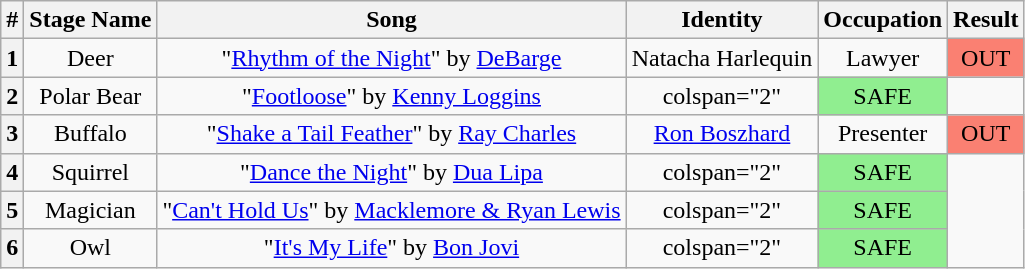<table class="wikitable plainrowheaders" style="text-align: center;">
<tr>
<th><strong>#</strong></th>
<th><strong>Stage Name</strong></th>
<th><strong>Song</strong></th>
<th>Identity</th>
<th><strong>Occupation</strong></th>
<th>Result</th>
</tr>
<tr>
<th>1</th>
<td>Deer</td>
<td>"<a href='#'>Rhythm of the Night</a>" by <a href='#'>DeBarge</a></td>
<td>Natacha Harlequin</td>
<td>Lawyer</td>
<td bgcolor="salmon">OUT</td>
</tr>
<tr>
<th>2</th>
<td>Polar Bear</td>
<td>"<a href='#'>Footloose</a>" by <a href='#'>Kenny Loggins</a></td>
<td>colspan="2" </td>
<td bgcolor="lightgreen">SAFE</td>
</tr>
<tr>
<th>3</th>
<td>Buffalo</td>
<td>"<a href='#'>Shake a Tail Feather</a>" by <a href='#'>Ray Charles</a></td>
<td><a href='#'>Ron Boszhard</a></td>
<td>Presenter</td>
<td bgcolor="salmon">OUT</td>
</tr>
<tr>
<th>4</th>
<td>Squirrel</td>
<td>"<a href='#'>Dance the Night</a>" by <a href='#'>Dua Lipa</a></td>
<td>colspan="2" </td>
<td bgcolor="lightgreen">SAFE</td>
</tr>
<tr>
<th>5</th>
<td>Magician</td>
<td>"<a href='#'>Can't Hold Us</a>" by <a href='#'>Macklemore & Ryan Lewis</a></td>
<td>colspan="2" </td>
<td bgcolor="lightgreen">SAFE</td>
</tr>
<tr>
<th>6</th>
<td>Owl</td>
<td>"<a href='#'>It's My Life</a>" by <a href='#'>Bon Jovi</a></td>
<td>colspan="2" </td>
<td bgcolor="lightgreen">SAFE</td>
</tr>
</table>
